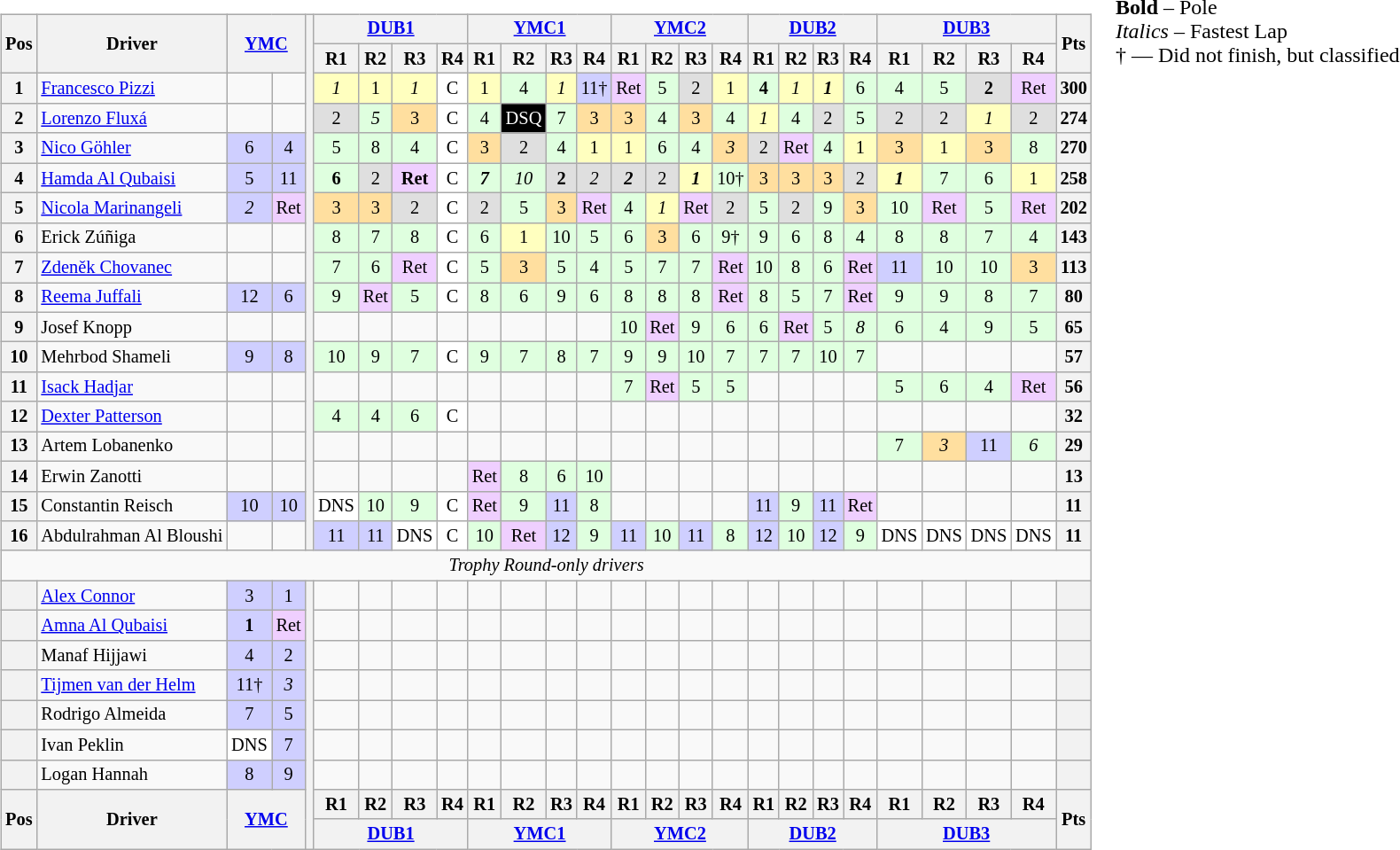<table>
<tr>
<td style="vertical-align:top"><br><table class="wikitable" style="font-size: 85%; text-align:center">
<tr>
<th rowspan=2>Pos</th>
<th rowspan=2>Driver</th>
<th colspan=2 rowspan=2><a href='#'>YMC</a> </th>
<th rowspan=18></th>
<th colspan=4><a href='#'>DUB1</a></th>
<th colspan=4><a href='#'>YMC1</a></th>
<th colspan=4><a href='#'>YMC2</a></th>
<th colspan=4><a href='#'>DUB2</a></th>
<th colspan=4><a href='#'>DUB3</a></th>
<th rowspan=2>Pts</th>
</tr>
<tr>
<th>R1</th>
<th>R2</th>
<th>R3</th>
<th>R4</th>
<th>R1</th>
<th>R2</th>
<th>R3</th>
<th>R4</th>
<th>R1</th>
<th>R2</th>
<th>R3</th>
<th>R4</th>
<th>R1</th>
<th>R2</th>
<th>R3</th>
<th>R4</th>
<th>R1</th>
<th>R2</th>
<th>R3</th>
<th>R4</th>
</tr>
<tr>
<th>1</th>
<td style="text-align:left"> <a href='#'>Francesco Pizzi</a> </td>
<td></td>
<td></td>
<td style="background:#ffffbf"><em>1</em></td>
<td style="background:#ffffbf">1</td>
<td style="background:#ffffbf"><em>1</em></td>
<td style="background:#ffffff">C</td>
<td style="background:#ffffbf">1</td>
<td style="background:#dfffdf">4</td>
<td style="background:#ffffbf"><em>1</em></td>
<td style="background:#cfcfff">11†</td>
<td style="background:#efcfff">Ret</td>
<td style="background:#dfffdf">5</td>
<td style="background:#dfdfdf">2</td>
<td style="background:#ffffbf">1</td>
<td style="background:#dfffdf"><strong>4</strong></td>
<td style="background:#ffffbf"><em>1</em></td>
<td style="background:#ffffbf"><strong><em>1</em></strong></td>
<td style="background:#dfffdf">6</td>
<td style="background:#dfffdf">4</td>
<td style="background:#dfffdf">5</td>
<td style="background:#dfdfdf"><strong>2</strong></td>
<td style="background:#efcfff">Ret</td>
<th>300</th>
</tr>
<tr>
<th>2</th>
<td style="text-align:left"> <a href='#'>Lorenzo Fluxá</a> </td>
<td></td>
<td></td>
<td style="background:#dfdfdf">2</td>
<td style="background:#dfffdf"><em>5</em></td>
<td style="background:#ffdf9f">3</td>
<td style="background:#ffffff">C</td>
<td style="background:#dfffdf">4</td>
<td style="background:#000000; color:white">DSQ</td>
<td style="background:#dfffdf">7</td>
<td style="background:#ffdf9f">3</td>
<td style="background:#ffdf9f">3</td>
<td style="background:#dfffdf">4</td>
<td style="background:#ffdf9f">3</td>
<td style="background:#dfffdf">4</td>
<td style="background:#ffffbf"><em>1</em></td>
<td style="background:#dfffdf">4</td>
<td style="background:#dfdfdf">2</td>
<td style="background:#dfffdf">5</td>
<td style="background:#dfdfdf">2</td>
<td style="background:#dfdfdf">2</td>
<td style="background:#ffffbf"><em>1</em></td>
<td style="background:#dfdfdf">2</td>
<th>274</th>
</tr>
<tr>
<th>3</th>
<td style="text-align:left"> <a href='#'>Nico Göhler</a></td>
<td style="background:#cfcfff">6</td>
<td style="background:#cfcfff">4</td>
<td style="background:#dfffdf">5</td>
<td style="background:#dfffdf">8</td>
<td style="background:#dfffdf">4</td>
<td style="background:#ffffff">C</td>
<td style="background:#ffdf9f">3</td>
<td style="background:#dfdfdf">2</td>
<td style="background:#dfffdf">4</td>
<td style="background:#ffffbf">1</td>
<td style="background:#ffffbf">1</td>
<td style="background:#dfffdf">6</td>
<td style="background:#dfffdf">4</td>
<td style="background:#ffdf9f"><em>3</em></td>
<td style="background:#dfdfdf">2</td>
<td style="background:#efcfff">Ret</td>
<td style="background:#dfffdf">4</td>
<td style="background:#ffffbf">1</td>
<td style="background:#ffdf9f">3</td>
<td style="background:#ffffbf">1</td>
<td style="background:#ffdf9f">3</td>
<td style="background:#dfffdf">8</td>
<th>270</th>
</tr>
<tr>
<th>4</th>
<td style="text-align:left"> <a href='#'>Hamda Al Qubaisi</a></td>
<td style="background:#cfcfff">5</td>
<td style="background:#cfcfff">11</td>
<td style="background:#dfffdf"><strong>6</strong></td>
<td style="background:#dfdfdf">2</td>
<td style="background:#efcfff"><strong>Ret</strong></td>
<td style="background:#ffffff">C</td>
<td style="background:#dfffdf"><strong><em>7</em></strong></td>
<td style="background:#dfffdf"><em>10</em></td>
<td style="background:#dfdfdf"><strong>2</strong></td>
<td style="background:#dfdfdf"><em>2</em></td>
<td style="background:#dfdfdf"><strong><em>2</em></strong></td>
<td style="background:#dfdfdf">2</td>
<td style="background:#ffffbf"><strong><em>1</em></strong></td>
<td style="background:#dfffdf">10†</td>
<td style="background:#ffdf9f">3</td>
<td style="background:#ffdf9f">3</td>
<td style="background:#ffdf9f">3</td>
<td style="background:#dfdfdf">2</td>
<td style="background:#ffffbf"><strong><em>1</em></strong></td>
<td style="background:#dfffdf">7</td>
<td style="background:#dfffdf">6</td>
<td style="background:#ffffbf">1</td>
<th>258</th>
</tr>
<tr>
<th>5</th>
<td style="text-align:left"> <a href='#'>Nicola Marinangeli</a></td>
<td style="background:#cfcfff"><em>2</em></td>
<td style="background:#efcfff">Ret</td>
<td style="background:#ffdf9f">3</td>
<td style="background:#ffdf9f">3</td>
<td style="background:#dfdfdf">2</td>
<td style="background:#ffffff">C</td>
<td style="background:#dfdfdf">2</td>
<td style="background:#dfffdf">5</td>
<td style="background:#ffdf9f">3</td>
<td style="background:#efcfff">Ret</td>
<td style="background:#dfffdf">4</td>
<td style="background:#ffffbf"><em>1</em></td>
<td style="background:#efcfff">Ret</td>
<td style="background:#dfdfdf">2</td>
<td style="background:#dfffdf">5</td>
<td style="background:#dfdfdf">2</td>
<td style="background:#dfffdf">9</td>
<td style="background:#ffdf9f">3</td>
<td style="background:#dfffdf">10</td>
<td style="background:#efcfff">Ret</td>
<td style="background:#dfffdf">5</td>
<td style="background:#efcfff">Ret</td>
<th>202</th>
</tr>
<tr>
<th>6</th>
<td style="text-align:left"> Erick Zúñiga </td>
<td></td>
<td></td>
<td style="background:#dfffdf">8</td>
<td style="background:#dfffdf">7</td>
<td style="background:#dfffdf">8</td>
<td style="background:#ffffff">C</td>
<td style="background:#dfffdf">6</td>
<td style="background:#ffffbf">1</td>
<td style="background:#dfffdf">10</td>
<td style="background:#dfffdf">5</td>
<td style="background:#dfffdf">6</td>
<td style="background:#ffdf9f">3</td>
<td style="background:#dfffdf">6</td>
<td style="background:#dfffdf">9†</td>
<td style="background:#dfffdf">9</td>
<td style="background:#dfffdf">6</td>
<td style="background:#dfffdf">8</td>
<td style="background:#dfffdf">4</td>
<td style="background:#dfffdf">8</td>
<td style="background:#dfffdf">8</td>
<td style="background:#dfffdf">7</td>
<td style="background:#dfffdf">4</td>
<th>143</th>
</tr>
<tr>
<th>7</th>
<td style="text-align:left"> <a href='#'>Zdeněk Chovanec</a> </td>
<td></td>
<td></td>
<td style="background:#dfffdf">7</td>
<td style="background:#dfffdf">6</td>
<td style="background:#efcfff">Ret</td>
<td style="background:#ffffff">C</td>
<td style="background:#dfffdf">5</td>
<td style="background:#ffdf9f">3</td>
<td style="background:#dfffdf">5</td>
<td style="background:#dfffdf">4</td>
<td style="background:#dfffdf">5</td>
<td style="background:#dfffdf">7</td>
<td style="background:#dfffdf">7</td>
<td style="background:#efcfff">Ret</td>
<td style="background:#dfffdf">10</td>
<td style="background:#dfffdf">8</td>
<td style="background:#dfffdf">6</td>
<td style="background:#efcfff">Ret</td>
<td style="background:#cfcfff">11</td>
<td style="background:#dfffdf">10</td>
<td style="background:#dfffdf">10</td>
<td style="background:#ffdf9f">3</td>
<th>113</th>
</tr>
<tr>
<th>8</th>
<td style="text-align:left"> <a href='#'>Reema Juffali</a></td>
<td style="background:#cfcfff">12</td>
<td style="background:#cfcfff">6</td>
<td style="background:#dfffdf">9</td>
<td style="background:#efcfff">Ret</td>
<td style="background:#dfffdf">5</td>
<td style="background:#ffffff">C</td>
<td style="background:#dfffdf">8</td>
<td style="background:#dfffdf">6</td>
<td style="background:#dfffdf">9</td>
<td style="background:#dfffdf">6</td>
<td style="background:#dfffdf">8</td>
<td style="background:#dfffdf">8</td>
<td style="background:#dfffdf">8</td>
<td style="background:#efcfff">Ret</td>
<td style="background:#dfffdf">8</td>
<td style="background:#dfffdf">5</td>
<td style="background:#dfffdf">7</td>
<td style="background:#efcfff">Ret</td>
<td style="background:#dfffdf">9</td>
<td style="background:#dfffdf">9</td>
<td style="background:#dfffdf">8</td>
<td style="background:#dfffdf">7</td>
<th>80</th>
</tr>
<tr>
<th>9</th>
<td style="text-align:left"> Josef Knopp </td>
<td></td>
<td></td>
<td></td>
<td></td>
<td></td>
<td></td>
<td></td>
<td></td>
<td></td>
<td></td>
<td style="background:#dfffdf">10</td>
<td style="background:#efcfff">Ret</td>
<td style="background:#dfffdf">9</td>
<td style="background:#dfffdf">6</td>
<td style="background:#dfffdf">6</td>
<td style="background:#efcfff">Ret</td>
<td style="background:#dfffdf">5</td>
<td style="background:#dfffdf"><em>8</em></td>
<td style="background:#dfffdf">6</td>
<td style="background:#dfffdf">4</td>
<td style="background:#dfffdf">9</td>
<td style="background:#dfffdf">5</td>
<th>65</th>
</tr>
<tr>
<th>10</th>
<td style="text-align:left"> Mehrbod Shameli </td>
<td style="background:#cfcfff">9</td>
<td style="background:#cfcfff">8</td>
<td style="background:#dfffdf">10</td>
<td style="background:#dfffdf">9</td>
<td style="background:#dfffdf">7</td>
<td style="background:#ffffff">C</td>
<td style="background:#dfffdf">9</td>
<td style="background:#dfffdf">7</td>
<td style="background:#dfffdf">8</td>
<td style="background:#dfffdf">7</td>
<td style="background:#dfffdf">9</td>
<td style="background:#dfffdf">9</td>
<td style="background:#dfffdf">10</td>
<td style="background:#dfffdf">7</td>
<td style="background:#dfffdf">7</td>
<td style="background:#dfffdf">7</td>
<td style="background:#dfffdf">10</td>
<td style="background:#dfffdf">7</td>
<td></td>
<td></td>
<td></td>
<td></td>
<th>57</th>
</tr>
<tr>
<th>11</th>
<td style="text-align:left"> <a href='#'>Isack Hadjar</a></td>
<td></td>
<td></td>
<td></td>
<td></td>
<td></td>
<td></td>
<td></td>
<td></td>
<td></td>
<td></td>
<td style="background:#dfffdf">7</td>
<td style="background:#efcfff">Ret</td>
<td style="background:#dfffdf">5</td>
<td style="background:#dfffdf">5</td>
<td></td>
<td></td>
<td></td>
<td></td>
<td style="background:#dfffdf">5</td>
<td style="background:#dfffdf">6</td>
<td style="background:#dfffdf">4</td>
<td style="background:#efcfff">Ret</td>
<th>56</th>
</tr>
<tr>
<th>12</th>
<td style="text-align:left"> <a href='#'>Dexter Patterson</a> </td>
<td></td>
<td></td>
<td style="background:#dfffdf">4</td>
<td style="background:#dfffdf">4</td>
<td style="background:#dfffdf">6</td>
<td style="background:#ffffff">C</td>
<td></td>
<td></td>
<td></td>
<td></td>
<td></td>
<td></td>
<td></td>
<td></td>
<td></td>
<td></td>
<td></td>
<td></td>
<td></td>
<td></td>
<td></td>
<td></td>
<th>32</th>
</tr>
<tr>
<th>13</th>
<td style="text-align:left"> Artem Lobanenko</td>
<td></td>
<td></td>
<td></td>
<td></td>
<td></td>
<td></td>
<td></td>
<td></td>
<td></td>
<td></td>
<td></td>
<td></td>
<td></td>
<td></td>
<td></td>
<td></td>
<td></td>
<td></td>
<td style="background:#dfffdf">7</td>
<td style="background:#ffdf9f"><em>3</em></td>
<td style="background:#cfcfff">11</td>
<td style="background:#dfffdf"><em>6</em></td>
<th>29</th>
</tr>
<tr>
<th>14</th>
<td style="text-align:left"> Erwin Zanotti</td>
<td></td>
<td></td>
<td></td>
<td></td>
<td></td>
<td></td>
<td style="background:#efcfff">Ret</td>
<td style="background:#dfffdf">8</td>
<td style="background:#dfffdf">6</td>
<td style="background:#dfffdf">10</td>
<td></td>
<td></td>
<td></td>
<td></td>
<td></td>
<td></td>
<td></td>
<td></td>
<td></td>
<td></td>
<td></td>
<td></td>
<th>13</th>
</tr>
<tr>
<th>15</th>
<td style="text-align:left"> Constantin Reisch </td>
<td style="background:#cfcfff">10</td>
<td style="background:#cfcfff">10</td>
<td style="background:#ffffff">DNS</td>
<td style="background:#dfffdf">10</td>
<td style="background:#dfffdf">9</td>
<td style="background:#ffffff">C</td>
<td style="background:#efcfff">Ret</td>
<td style="background:#dfffdf">9</td>
<td style="background:#cfcfff">11</td>
<td style="background:#dfffdf">8</td>
<td></td>
<td></td>
<td></td>
<td></td>
<td style="background:#cfcfff">11</td>
<td style="background:#dfffdf">9</td>
<td style="background:#cfcfff">11</td>
<td style="background:#efcfff">Ret</td>
<td></td>
<td></td>
<td></td>
<td></td>
<th>11</th>
</tr>
<tr>
<th>16</th>
<td style="text-align:left" nowrap> Abdulrahman Al Bloushi </td>
<td></td>
<td></td>
<td style="background:#cfcfff">11</td>
<td style="background:#cfcfff">11</td>
<td style="background:#ffffff">DNS</td>
<td style="background:#ffffff">C</td>
<td style="background:#dfffdf">10</td>
<td style="background:#efcfff">Ret</td>
<td style="background:#cfcfff">12</td>
<td style="background:#dfffdf">9</td>
<td style="background:#cfcfff">11</td>
<td style="background:#dfffdf">10</td>
<td style="background:#cfcfff">11</td>
<td style="background:#dfffdf">8</td>
<td style="background:#cfcfff">12</td>
<td style="background:#dfffdf">10</td>
<td style="background:#cfcfff">12</td>
<td style="background:#dfffdf">9</td>
<td style="background:#ffffff">DNS</td>
<td style="background:#ffffff">DNS</td>
<td style="background:#ffffff">DNS</td>
<td style="background:#ffffff">DNS</td>
<th>11</th>
</tr>
<tr>
<td colspan=26><em>Trophy Round-only drivers</em></td>
</tr>
<tr>
<th></th>
<td style="text-align:left"> <a href='#'>Alex Connor</a></td>
<td style="background:#cfcfff">3</td>
<td style="background:#cfcfff">1</td>
<th rowspan="11"></th>
<td></td>
<td></td>
<td></td>
<td></td>
<td></td>
<td></td>
<td></td>
<td></td>
<td></td>
<td></td>
<td></td>
<td></td>
<td></td>
<td></td>
<td></td>
<td></td>
<td></td>
<td></td>
<td></td>
<td></td>
<th></th>
</tr>
<tr>
<th></th>
<td style="text-align:left"> <a href='#'>Amna Al Qubaisi</a></td>
<td style="background:#cfcfff"><strong>1</strong></td>
<td style="background:#efcfff">Ret</td>
<td></td>
<td></td>
<td></td>
<td></td>
<td></td>
<td></td>
<td></td>
<td></td>
<td></td>
<td></td>
<td></td>
<td></td>
<td></td>
<td></td>
<td></td>
<td></td>
<td></td>
<td></td>
<td></td>
<td></td>
<th></th>
</tr>
<tr>
<th></th>
<td style="text-align:left"> Manaf Hijjawi </td>
<td style="background:#cfcfff">4</td>
<td style="background:#cfcfff">2</td>
<td></td>
<td></td>
<td></td>
<td></td>
<td></td>
<td></td>
<td></td>
<td></td>
<td></td>
<td></td>
<td></td>
<td></td>
<td></td>
<td></td>
<td></td>
<td></td>
<td></td>
<td></td>
<td></td>
<td></td>
<th></th>
</tr>
<tr>
<th></th>
<td style="text-align:left"> <a href='#'>Tijmen van der Helm</a></td>
<td style="background:#cfcfff">11†</td>
<td style="background:#cfcfff"><em>3</em></td>
<td></td>
<td></td>
<td></td>
<td></td>
<td></td>
<td></td>
<td></td>
<td></td>
<td></td>
<td></td>
<td></td>
<td></td>
<td></td>
<td></td>
<td></td>
<td></td>
<td></td>
<td></td>
<td></td>
<td></td>
<th></th>
</tr>
<tr>
<th></th>
<td style="text-align:left"> Rodrigo Almeida </td>
<td style="background:#cfcfff">7</td>
<td style="background:#cfcfff">5</td>
<td></td>
<td></td>
<td></td>
<td></td>
<td></td>
<td></td>
<td></td>
<td></td>
<td></td>
<td></td>
<td></td>
<td></td>
<td></td>
<td></td>
<td></td>
<td></td>
<td></td>
<td></td>
<td></td>
<td></td>
<th></th>
</tr>
<tr>
<th></th>
<td style="text-align:left"> Ivan Peklin </td>
<td style="background:#ffffff">DNS</td>
<td style="background:#cfcfff">7</td>
<td></td>
<td></td>
<td></td>
<td></td>
<td></td>
<td></td>
<td></td>
<td></td>
<td></td>
<td></td>
<td></td>
<td></td>
<td></td>
<td></td>
<td></td>
<td></td>
<td></td>
<td></td>
<td></td>
<td></td>
<th></th>
</tr>
<tr>
<th></th>
<td style="text-align:left"> Logan Hannah</td>
<td style="background:#cfcfff">8</td>
<td style="background:#cfcfff">9</td>
<td></td>
<td></td>
<td></td>
<td></td>
<td></td>
<td></td>
<td></td>
<td></td>
<td></td>
<td></td>
<td></td>
<td></td>
<td></td>
<td></td>
<td></td>
<td></td>
<td></td>
<td></td>
<td></td>
<td></td>
<th></th>
</tr>
<tr>
<th rowspan=2>Pos</th>
<th rowspan=2>Driver</th>
<th colspan=2 rowspan=2><a href='#'>YMC</a> </th>
<th>R1</th>
<th>R2</th>
<th>R3</th>
<th>R4</th>
<th>R1</th>
<th>R2</th>
<th>R3</th>
<th>R4</th>
<th>R1</th>
<th>R2</th>
<th>R3</th>
<th>R4</th>
<th>R1</th>
<th>R2</th>
<th>R3</th>
<th>R4</th>
<th>R1</th>
<th>R2</th>
<th>R3</th>
<th>R4</th>
<th rowspan=2>Pts</th>
</tr>
<tr>
<th colspan=4><a href='#'>DUB1</a></th>
<th colspan=4><a href='#'>YMC1</a></th>
<th colspan=4><a href='#'>YMC2</a></th>
<th colspan=4><a href='#'>DUB2</a></th>
<th colspan=4><a href='#'>DUB3</a></th>
</tr>
</table>
</td>
<td style="vertical-align:top"><br>
<span><strong>Bold</strong> – Pole<br><em>Italics</em> – Fastest Lap<br>† — Did not finish, but classified</span></td>
</tr>
</table>
